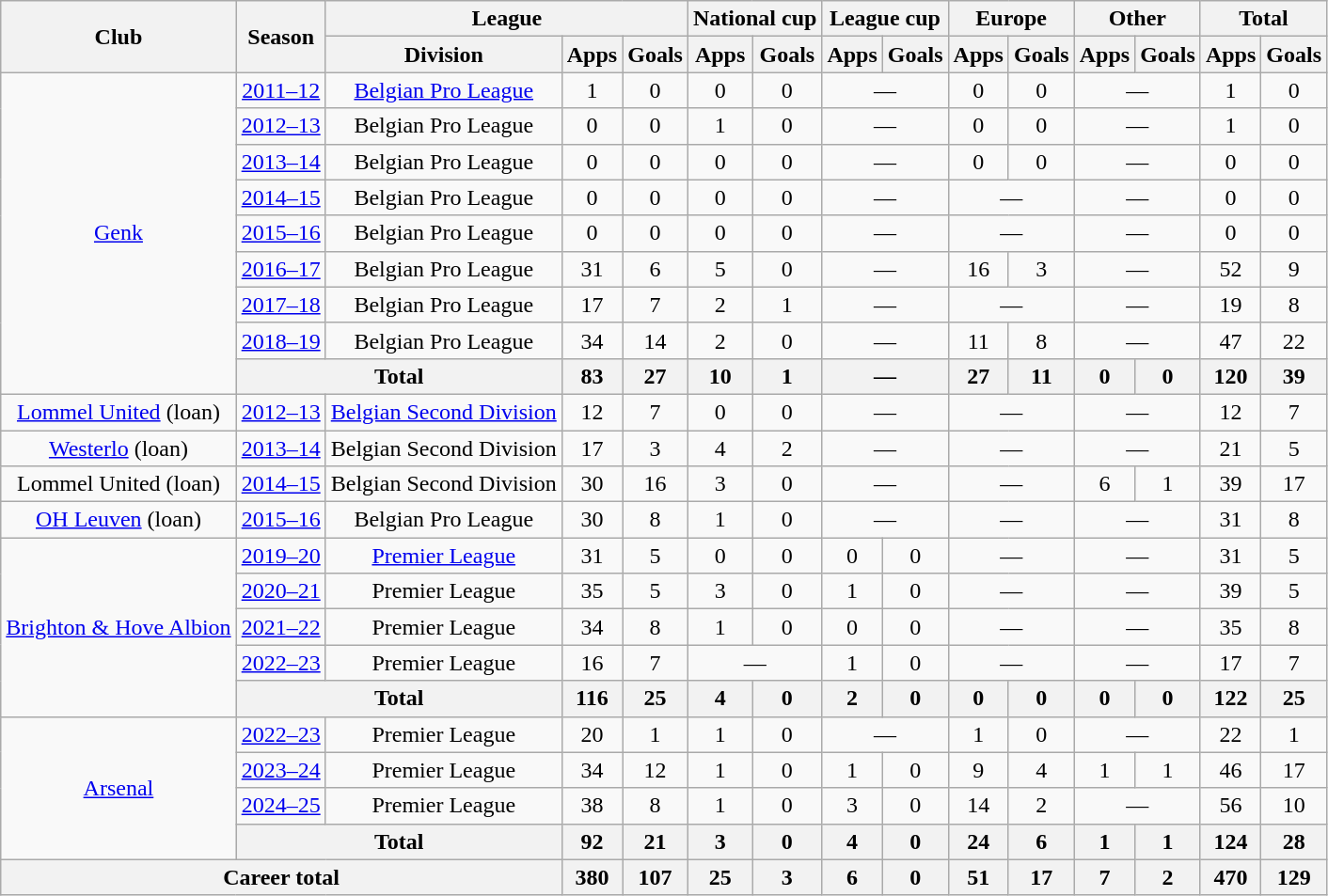<table class="wikitable" style="text-align: center;">
<tr>
<th rowspan=2>Club</th>
<th rowspan=2>Season</th>
<th colspan=3>League</th>
<th colspan=2>National cup</th>
<th colspan=2>League cup</th>
<th colspan=2>Europe</th>
<th colspan=2>Other</th>
<th colspan=2>Total</th>
</tr>
<tr>
<th>Division</th>
<th>Apps</th>
<th>Goals</th>
<th>Apps</th>
<th>Goals</th>
<th>Apps</th>
<th>Goals</th>
<th>Apps</th>
<th>Goals</th>
<th>Apps</th>
<th>Goals</th>
<th>Apps</th>
<th>Goals</th>
</tr>
<tr>
<td rowspan=9><a href='#'>Genk</a></td>
<td><a href='#'>2011–12</a></td>
<td><a href='#'>Belgian Pro League</a></td>
<td>1</td>
<td>0</td>
<td>0</td>
<td>0</td>
<td colspan=2>—</td>
<td>0</td>
<td>0</td>
<td colspan=2>—</td>
<td>1</td>
<td>0</td>
</tr>
<tr>
<td><a href='#'>2012–13</a></td>
<td>Belgian Pro League</td>
<td>0</td>
<td>0</td>
<td>1</td>
<td>0</td>
<td colspan=2>—</td>
<td>0</td>
<td>0</td>
<td colspan=2>—</td>
<td>1</td>
<td>0</td>
</tr>
<tr>
<td><a href='#'>2013–14</a></td>
<td>Belgian Pro League</td>
<td>0</td>
<td>0</td>
<td>0</td>
<td>0</td>
<td colspan=2>—</td>
<td>0</td>
<td>0</td>
<td colspan=2>—</td>
<td>0</td>
<td>0</td>
</tr>
<tr>
<td><a href='#'>2014–15</a></td>
<td>Belgian Pro League</td>
<td>0</td>
<td>0</td>
<td>0</td>
<td>0</td>
<td colspan=2>—</td>
<td colspan=2>—</td>
<td colspan=2>—</td>
<td>0</td>
<td>0</td>
</tr>
<tr>
<td><a href='#'>2015–16</a></td>
<td>Belgian Pro League</td>
<td>0</td>
<td>0</td>
<td>0</td>
<td>0</td>
<td colspan=2>—</td>
<td colspan=2>—</td>
<td colspan=2>—</td>
<td>0</td>
<td>0</td>
</tr>
<tr>
<td><a href='#'>2016–17</a></td>
<td>Belgian Pro League</td>
<td>31</td>
<td>6</td>
<td>5</td>
<td>0</td>
<td colspan=2>—</td>
<td>16</td>
<td>3</td>
<td colspan=2>—</td>
<td>52</td>
<td>9</td>
</tr>
<tr>
<td><a href='#'>2017–18</a></td>
<td>Belgian Pro League</td>
<td>17</td>
<td>7</td>
<td>2</td>
<td>1</td>
<td colspan=2>—</td>
<td colspan=2>—</td>
<td colspan=2>—</td>
<td>19</td>
<td>8</td>
</tr>
<tr>
<td><a href='#'>2018–19</a></td>
<td>Belgian Pro League</td>
<td>34</td>
<td>14</td>
<td>2</td>
<td>0</td>
<td colspan=2>—</td>
<td>11</td>
<td>8</td>
<td colspan=2>—</td>
<td>47</td>
<td>22</td>
</tr>
<tr>
<th colspan=2>Total</th>
<th>83</th>
<th>27</th>
<th>10</th>
<th>1</th>
<th colspan=2>—</th>
<th>27</th>
<th>11</th>
<th>0</th>
<th>0</th>
<th>120</th>
<th>39</th>
</tr>
<tr>
<td><a href='#'>Lommel United</a> (loan)</td>
<td><a href='#'>2012–13</a></td>
<td><a href='#'>Belgian Second Division</a></td>
<td>12</td>
<td>7</td>
<td>0</td>
<td>0</td>
<td colspan=2>—</td>
<td colspan=2>—</td>
<td colspan=2>—</td>
<td>12</td>
<td>7</td>
</tr>
<tr>
<td><a href='#'>Westerlo</a> (loan)</td>
<td><a href='#'>2013–14</a></td>
<td>Belgian Second Division</td>
<td>17</td>
<td>3</td>
<td>4</td>
<td>2</td>
<td colspan=2>—</td>
<td colspan=2>—</td>
<td colspan=2>—</td>
<td>21</td>
<td>5</td>
</tr>
<tr>
<td>Lommel United (loan)</td>
<td><a href='#'>2014–15</a></td>
<td>Belgian Second Division</td>
<td>30</td>
<td>16</td>
<td>3</td>
<td>0</td>
<td colspan=2>—</td>
<td colspan=2>—</td>
<td>6</td>
<td>1</td>
<td>39</td>
<td>17</td>
</tr>
<tr>
<td><a href='#'>OH Leuven</a> (loan)</td>
<td><a href='#'>2015–16</a></td>
<td>Belgian Pro League</td>
<td>30</td>
<td>8</td>
<td>1</td>
<td>0</td>
<td colspan=2>—</td>
<td colspan=2>—</td>
<td colspan=2>—</td>
<td>31</td>
<td>8</td>
</tr>
<tr>
<td rowspan=5><a href='#'>Brighton & Hove Albion</a></td>
<td><a href='#'>2019–20</a></td>
<td><a href='#'>Premier League</a></td>
<td>31</td>
<td>5</td>
<td>0</td>
<td>0</td>
<td>0</td>
<td>0</td>
<td colspan=2>—</td>
<td colspan=2>—</td>
<td>31</td>
<td>5</td>
</tr>
<tr>
<td><a href='#'>2020–21</a></td>
<td>Premier League</td>
<td>35</td>
<td>5</td>
<td>3</td>
<td>0</td>
<td>1</td>
<td>0</td>
<td colspan=2>—</td>
<td colspan=2>—</td>
<td>39</td>
<td>5</td>
</tr>
<tr>
<td><a href='#'>2021–22</a></td>
<td>Premier League</td>
<td>34</td>
<td>8</td>
<td>1</td>
<td>0</td>
<td>0</td>
<td>0</td>
<td colspan="2">—</td>
<td colspan=2>—</td>
<td>35</td>
<td>8</td>
</tr>
<tr>
<td><a href='#'>2022–23</a></td>
<td>Premier League</td>
<td>16</td>
<td>7</td>
<td colspan="2">—</td>
<td>1</td>
<td>0</td>
<td colspan="2">—</td>
<td colspan=2>—</td>
<td>17</td>
<td>7</td>
</tr>
<tr>
<th colspan=2>Total</th>
<th>116</th>
<th>25</th>
<th>4</th>
<th>0</th>
<th>2</th>
<th>0</th>
<th>0</th>
<th>0</th>
<th>0</th>
<th>0</th>
<th>122</th>
<th>25</th>
</tr>
<tr>
<td rowspan=4><a href='#'>Arsenal</a></td>
<td><a href='#'>2022–23</a></td>
<td>Premier League</td>
<td>20</td>
<td>1</td>
<td>1</td>
<td>0</td>
<td colspan=2>—</td>
<td>1</td>
<td>0</td>
<td colspan=2>—</td>
<td>22</td>
<td>1</td>
</tr>
<tr>
<td><a href='#'>2023–24</a></td>
<td>Premier League</td>
<td>34</td>
<td>12</td>
<td>1</td>
<td>0</td>
<td>1</td>
<td>0</td>
<td>9</td>
<td>4</td>
<td>1</td>
<td>1</td>
<td>46</td>
<td>17</td>
</tr>
<tr>
<td><a href='#'>2024–25</a></td>
<td>Premier League</td>
<td>38</td>
<td>8</td>
<td>1</td>
<td>0</td>
<td>3</td>
<td>0</td>
<td>14</td>
<td>2</td>
<td colspan=2>—</td>
<td>56</td>
<td>10</td>
</tr>
<tr>
<th colspan=2>Total</th>
<th>92</th>
<th>21</th>
<th>3</th>
<th>0</th>
<th>4</th>
<th>0</th>
<th>24</th>
<th>6</th>
<th>1</th>
<th>1</th>
<th>124</th>
<th>28</th>
</tr>
<tr>
<th colspan=3>Career total</th>
<th>380</th>
<th>107</th>
<th>25</th>
<th>3</th>
<th>6</th>
<th>0</th>
<th>51</th>
<th>17</th>
<th>7</th>
<th>2</th>
<th>470</th>
<th>129</th>
</tr>
</table>
